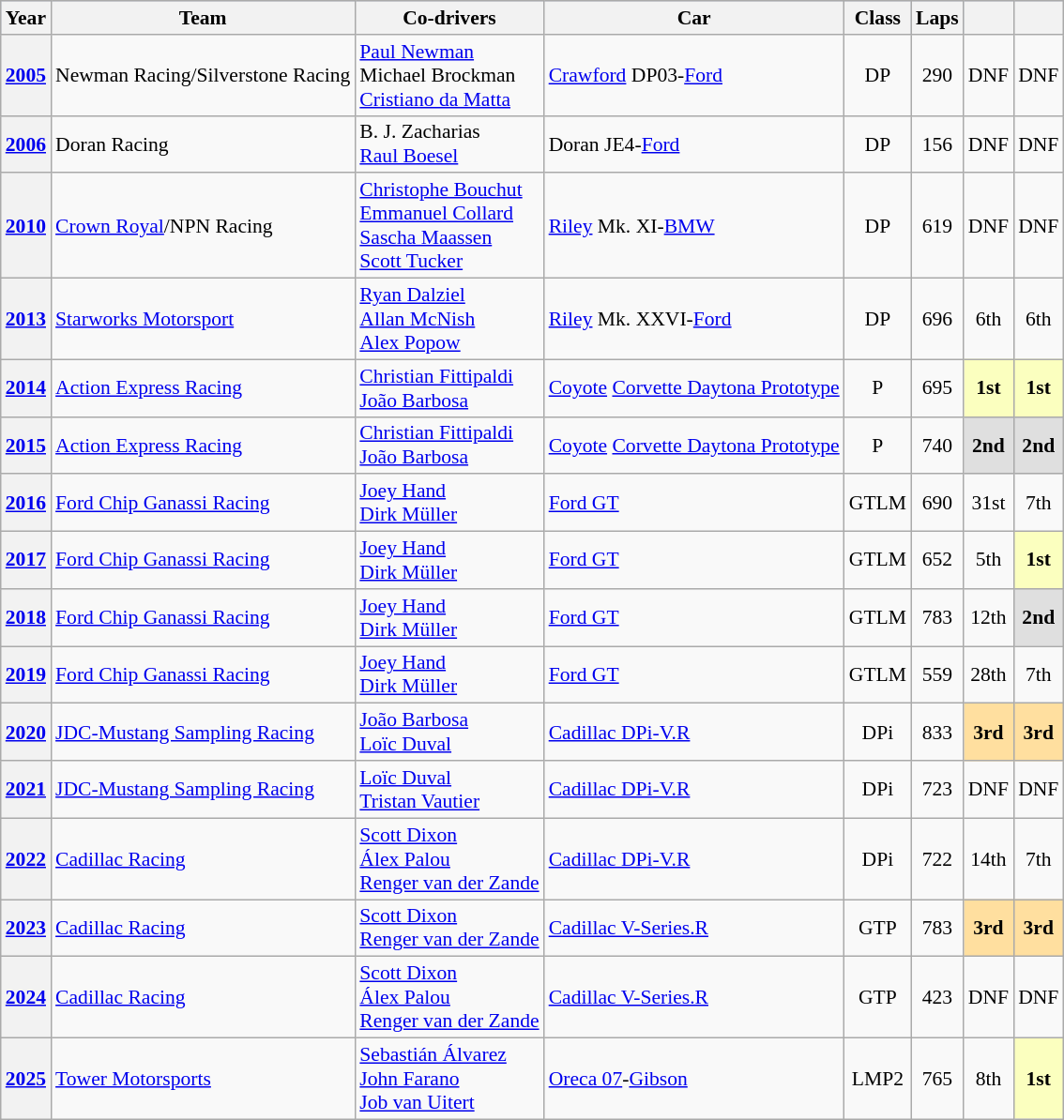<table class="wikitable" style="text-align:center; font-size:90%">
<tr style="background:#ABBBDD;">
<th>Year</th>
<th>Team</th>
<th>Co-drivers</th>
<th>Car</th>
<th>Class</th>
<th>Laps</th>
<th></th>
<th></th>
</tr>
<tr>
<th><a href='#'>2005</a></th>
<td align="left"nowrap> Newman Racing/Silverstone Racing</td>
<td align="left"nowrap> <a href='#'>Paul Newman</a><br> Michael Brockman<br> <a href='#'>Cristiano da Matta</a></td>
<td align="left"nowrap><a href='#'>Crawford</a> DP03-<a href='#'>Ford</a></td>
<td>DP</td>
<td>290</td>
<td>DNF</td>
<td>DNF</td>
</tr>
<tr>
<th><a href='#'>2006</a></th>
<td align="left"> Doran Racing</td>
<td align="left"> B. J. Zacharias<br> <a href='#'>Raul Boesel</a></td>
<td align="left">Doran JE4-<a href='#'>Ford</a></td>
<td>DP</td>
<td>156</td>
<td>DNF</td>
<td>DNF</td>
</tr>
<tr>
<th><a href='#'>2010</a></th>
<td align="left"> <a href='#'>Crown Royal</a>/NPN Racing</td>
<td align="left"> <a href='#'>Christophe Bouchut</a><br> <a href='#'>Emmanuel Collard</a><br> <a href='#'>Sascha Maassen</a><br> <a href='#'>Scott Tucker</a></td>
<td align="left"><a href='#'>Riley</a> Mk. XI-<a href='#'>BMW</a></td>
<td>DP</td>
<td>619</td>
<td>DNF</td>
<td>DNF</td>
</tr>
<tr>
<th><a href='#'>2013</a></th>
<td align="left"> <a href='#'>Starworks Motorsport</a></td>
<td align="left"> <a href='#'>Ryan Dalziel</a><br> <a href='#'>Allan McNish</a><br> <a href='#'>Alex Popow</a></td>
<td align="left"><a href='#'>Riley</a> Mk. XXVI-<a href='#'>Ford</a></td>
<td>DP</td>
<td>696</td>
<td>6th</td>
<td>6th</td>
</tr>
<tr>
<th><a href='#'>2014</a></th>
<td align="left"> <a href='#'>Action Express Racing</a></td>
<td align="left"> <a href='#'>Christian Fittipaldi</a><br> <a href='#'>João Barbosa</a></td>
<td align="left"nowrap><a href='#'>Coyote</a> <a href='#'>Corvette Daytona Prototype</a></td>
<td>P</td>
<td>695</td>
<td style="background:#FBFFBF;"><strong>1st</strong></td>
<td style="background:#FBFFBF;"><strong>1st</strong></td>
</tr>
<tr>
<th><a href='#'>2015</a></th>
<td align="left"> <a href='#'>Action Express Racing</a></td>
<td align="left"> <a href='#'>Christian Fittipaldi</a><br> <a href='#'>João Barbosa</a></td>
<td align="left"><a href='#'>Coyote</a> <a href='#'>Corvette Daytona Prototype</a></td>
<td>P</td>
<td>740</td>
<td style="background:#DFDFDF;"><strong>2nd</strong></td>
<td style="background:#DFDFDF;"><strong>2nd</strong></td>
</tr>
<tr>
<th><a href='#'>2016</a></th>
<td align="left"> <a href='#'>Ford Chip Ganassi Racing</a></td>
<td align="left"> <a href='#'>Joey Hand</a><br> <a href='#'>Dirk Müller</a></td>
<td align="left"><a href='#'>Ford GT</a></td>
<td>GTLM</td>
<td>690</td>
<td>31st</td>
<td>7th</td>
</tr>
<tr>
<th><a href='#'>2017</a></th>
<td align="left"> <a href='#'>Ford Chip Ganassi Racing</a></td>
<td align="left"> <a href='#'>Joey Hand</a><br> <a href='#'>Dirk Müller</a></td>
<td align="left"><a href='#'>Ford GT</a></td>
<td>GTLM</td>
<td>652</td>
<td>5th</td>
<td style="background:#FBFFBF;"><strong>1st</strong></td>
</tr>
<tr>
<th><a href='#'>2018</a></th>
<td align="left"> <a href='#'>Ford Chip Ganassi Racing</a></td>
<td align="left"> <a href='#'>Joey Hand</a><br> <a href='#'>Dirk Müller</a></td>
<td align="left"><a href='#'>Ford GT</a></td>
<td>GTLM</td>
<td>783</td>
<td>12th</td>
<td style="background:#DFDFDF;"><strong>2nd</strong></td>
</tr>
<tr>
<th><a href='#'>2019</a></th>
<td align="left"> <a href='#'>Ford Chip Ganassi Racing</a></td>
<td align="left"> <a href='#'>Joey Hand</a><br> <a href='#'>Dirk Müller</a></td>
<td align="left"><a href='#'>Ford GT</a></td>
<td>GTLM</td>
<td>559</td>
<td>28th</td>
<td>7th</td>
</tr>
<tr>
<th><a href='#'>2020</a></th>
<td align="left"> <a href='#'>JDC-Mustang Sampling Racing</a></td>
<td align="left"> <a href='#'>João Barbosa</a><br> <a href='#'>Loïc Duval</a></td>
<td align="left"><a href='#'>Cadillac DPi-V.R</a></td>
<td>DPi</td>
<td>833</td>
<td style="background:#FFDF9F;"><strong>3rd</strong></td>
<td style="background:#FFDF9F;"><strong>3rd</strong></td>
</tr>
<tr>
<th><a href='#'>2021</a></th>
<td align="left"> <a href='#'>JDC-Mustang Sampling Racing</a></td>
<td align="left"> <a href='#'>Loïc Duval</a><br> <a href='#'>Tristan Vautier</a></td>
<td align="left"><a href='#'>Cadillac DPi-V.R</a></td>
<td>DPi</td>
<td>723</td>
<td>DNF</td>
<td>DNF</td>
</tr>
<tr>
<th><a href='#'>2022</a></th>
<td align="left"> <a href='#'>Cadillac Racing</a></td>
<td align="left"> <a href='#'>Scott Dixon</a><br> <a href='#'>Álex Palou</a><br> <a href='#'>Renger van der Zande</a></td>
<td align="left"><a href='#'>Cadillac DPi-V.R</a></td>
<td>DPi</td>
<td>722</td>
<td>14th</td>
<td>7th</td>
</tr>
<tr>
<th><a href='#'>2023</a></th>
<td align="left"> <a href='#'>Cadillac Racing</a></td>
<td align="left"> <a href='#'>Scott Dixon</a><br> <a href='#'>Renger van der Zande</a></td>
<td align="left"><a href='#'>Cadillac V-Series.R</a></td>
<td>GTP</td>
<td>783</td>
<td style="background:#FFDF9F;"><strong>3rd</strong></td>
<td style="background:#FFDF9F;"><strong>3rd</strong></td>
</tr>
<tr>
<th><a href='#'>2024</a></th>
<td align="left"nowrap> <a href='#'>Cadillac Racing</a></td>
<td align="left"nowrap> <a href='#'>Scott Dixon</a><br> <a href='#'>Álex Palou</a><br> <a href='#'>Renger van der Zande</a></td>
<td align="left"nowrap><a href='#'>Cadillac V-Series.R</a></td>
<td>GTP</td>
<td>423</td>
<td>DNF</td>
<td>DNF</td>
</tr>
<tr>
<th><a href='#'>2025</a></th>
<td align="left"nowrap> <a href='#'>Tower Motorsports</a></td>
<td align="left"nowrap> <a href='#'>Sebastián Álvarez</a><br>  <a href='#'>John Farano</a> <br>  <a href='#'>Job van Uitert</a></td>
<td align="left"nowrap><a href='#'>Oreca 07</a>-<a href='#'>Gibson</a></td>
<td>LMP2</td>
<td>765</td>
<td>8th</td>
<td style="background:#FBFFBF;"><strong>1st</strong></td>
</tr>
</table>
